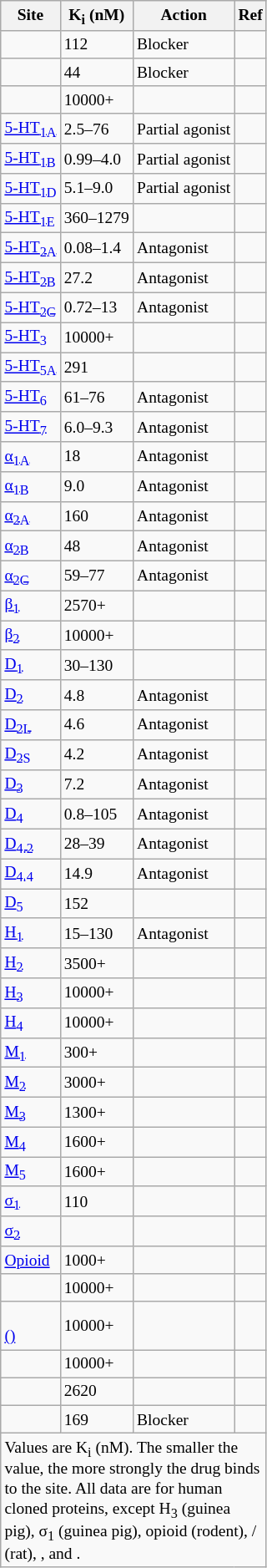<table class="wikitable floatright sortable" style="font-size:small;">
<tr>
<th>Site</th>
<th>K<sub>i</sub> (nM)</th>
<th>Action</th>
<th>Ref</th>
</tr>
<tr>
<td></td>
<td>112</td>
<td>Blocker</td>
<td></td>
</tr>
<tr>
<td></td>
<td>44</td>
<td>Blocker</td>
<td></td>
</tr>
<tr>
<td></td>
<td>10000+</td>
<td></td>
<td></td>
</tr>
<tr>
<td><a href='#'>5-HT<sub>1A</sub></a></td>
<td>2.5–76</td>
<td>Partial agonist</td>
<td></td>
</tr>
<tr>
<td><a href='#'>5-HT<sub>1B</sub></a></td>
<td>0.99–4.0</td>
<td>Partial agonist</td>
<td></td>
</tr>
<tr>
<td><a href='#'>5-HT<sub>1D</sub></a></td>
<td>5.1–9.0</td>
<td>Partial agonist</td>
<td></td>
</tr>
<tr>
<td><a href='#'>5-HT<sub>1E</sub></a></td>
<td>360–1279</td>
<td></td>
<td></td>
</tr>
<tr>
<td><a href='#'>5-HT<sub>2A</sub></a></td>
<td>0.08–1.4</td>
<td>Antagonist</td>
<td></td>
</tr>
<tr>
<td><a href='#'>5-HT<sub>2B</sub></a></td>
<td>27.2</td>
<td>Antagonist</td>
<td></td>
</tr>
<tr>
<td><a href='#'>5-HT<sub>2C</sub></a></td>
<td>0.72–13</td>
<td>Antagonist</td>
<td></td>
</tr>
<tr>
<td><a href='#'>5-HT<sub>3</sub></a></td>
<td>10000+</td>
<td></td>
<td></td>
</tr>
<tr>
<td><a href='#'>5-HT<sub>5A</sub></a></td>
<td>291</td>
<td></td>
<td></td>
</tr>
<tr>
<td><a href='#'>5-HT<sub>6</sub></a></td>
<td>61–76</td>
<td>Antagonist</td>
<td></td>
</tr>
<tr>
<td><a href='#'>5-HT<sub>7</sub></a></td>
<td>6.0–9.3</td>
<td>Antagonist</td>
<td></td>
</tr>
<tr>
<td><a href='#'>α<sub>1A</sub></a></td>
<td>18</td>
<td>Antagonist</td>
<td></td>
</tr>
<tr>
<td><a href='#'>α<sub>1B</sub></a></td>
<td>9.0</td>
<td>Antagonist</td>
<td></td>
</tr>
<tr>
<td><a href='#'>α<sub>2A</sub></a></td>
<td>160</td>
<td>Antagonist</td>
<td></td>
</tr>
<tr>
<td><a href='#'>α<sub>2B</sub></a></td>
<td>48</td>
<td>Antagonist</td>
<td></td>
</tr>
<tr>
<td><a href='#'>α<sub>2C</sub></a></td>
<td>59–77</td>
<td>Antagonist</td>
<td></td>
</tr>
<tr>
<td><a href='#'>β<sub>1</sub></a></td>
<td>2570+</td>
<td></td>
<td></td>
</tr>
<tr>
<td><a href='#'>β<sub>2</sub></a></td>
<td>10000+</td>
<td></td>
<td></td>
</tr>
<tr>
<td><a href='#'>D<sub>1</sub></a></td>
<td>30–130</td>
<td></td>
<td></td>
</tr>
<tr>
<td><a href='#'>D<sub>2</sub></a></td>
<td>4.8</td>
<td>Antagonist</td>
<td></td>
</tr>
<tr>
<td><a href='#'>D<sub>2L</sub></a></td>
<td>4.6</td>
<td>Antagonist</td>
<td></td>
</tr>
<tr>
<td><a href='#'>D<sub>2S</sub></a></td>
<td>4.2</td>
<td>Antagonist</td>
<td></td>
</tr>
<tr>
<td><a href='#'>D<sub>3</sub></a></td>
<td>7.2</td>
<td>Antagonist</td>
<td></td>
</tr>
<tr>
<td><a href='#'>D<sub>4</sub></a></td>
<td>0.8–105</td>
<td>Antagonist</td>
<td></td>
</tr>
<tr>
<td><a href='#'>D<sub>4.2</sub></a></td>
<td>28–39</td>
<td>Antagonist</td>
<td></td>
</tr>
<tr>
<td><a href='#'>D<sub>4.4</sub></a></td>
<td>14.9</td>
<td>Antagonist</td>
<td></td>
</tr>
<tr>
<td><a href='#'>D<sub>5</sub></a></td>
<td>152</td>
<td></td>
<td></td>
</tr>
<tr>
<td><a href='#'>H<sub>1</sub></a></td>
<td>15–130</td>
<td>Antagonist</td>
<td></td>
</tr>
<tr>
<td><a href='#'>H<sub>2</sub></a></td>
<td>3500+</td>
<td></td>
<td></td>
</tr>
<tr>
<td><a href='#'>H<sub>3</sub></a></td>
<td>10000+</td>
<td></td>
<td></td>
</tr>
<tr>
<td><a href='#'>H<sub>4</sub></a></td>
<td>10000+</td>
<td></td>
<td></td>
</tr>
<tr>
<td><a href='#'>M<sub>1</sub></a></td>
<td>300+</td>
<td></td>
<td></td>
</tr>
<tr>
<td><a href='#'>M<sub>2</sub></a></td>
<td>3000+</td>
<td></td>
<td></td>
</tr>
<tr>
<td><a href='#'>M<sub>3</sub></a></td>
<td>1300+</td>
<td></td>
<td></td>
</tr>
<tr>
<td><a href='#'>M<sub>4</sub></a></td>
<td>1600+</td>
<td></td>
<td></td>
</tr>
<tr>
<td><a href='#'>M<sub>5</sub></a></td>
<td>1600+</td>
<td></td>
<td></td>
</tr>
<tr>
<td><a href='#'>σ<sub>1</sub></a></td>
<td>110</td>
<td></td>
<td></td>
</tr>
<tr>
<td><a href='#'>σ<sub>2</sub></a></td>
<td></td>
<td></td>
<td></td>
</tr>
<tr>
<td><a href='#'>Opioid</a></td>
<td>1000+</td>
<td></td>
<td></td>
</tr>
<tr>
<td></td>
<td>10000+</td>
<td></td>
<td></td>
</tr>
<tr>
<td><a href='#'><br>()</a></td>
<td>10000+</td>
<td></td>
<td></td>
</tr>
<tr>
<td></td>
<td>10000+</td>
<td></td>
<td></td>
</tr>
<tr>
<td></td>
<td>2620</td>
<td></td>
<td></td>
</tr>
<tr>
<td></td>
<td>169</td>
<td>Blocker</td>
<td></td>
</tr>
<tr class="sortbottom">
<td colspan="5" style="width: 1px;">Values are K<sub>i</sub> (nM). The smaller the value, the more strongly the drug binds to the site. All data are for human cloned proteins, except H<sub>3</sub> (guinea pig), σ<sub>1</sub> (guinea pig), opioid (rodent), / (rat), , and .</td>
</tr>
</table>
